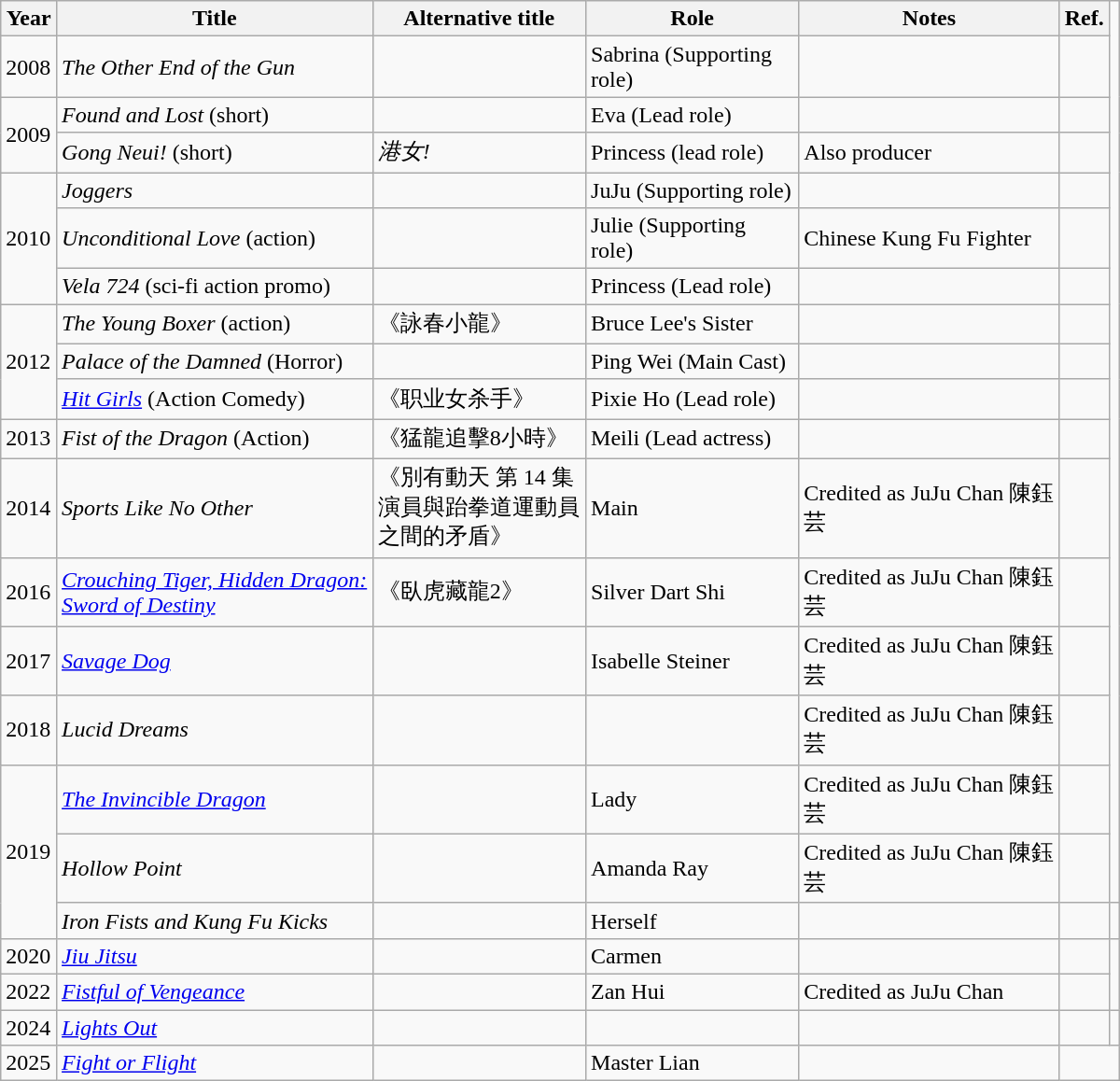<table class="wikitable" width="800">
<tr>
<th width=5%>Year</th>
<th width=30%>Title</th>
<th width=20%>Alternative title</th>
<th width=20%>Role</th>
<th width=25%>Notes</th>
<th>Ref.</th>
</tr>
<tr>
<td rowspan="1">2008</td>
<td><em>The Other End of the Gun</em></td>
<td></td>
<td>Sabrina (Supporting role)</td>
<td></td>
<td></td>
</tr>
<tr>
<td rowspan="2">2009</td>
<td><em>Found and Lost</em> (short)</td>
<td></td>
<td>Eva (Lead role)</td>
<td></td>
<td></td>
</tr>
<tr>
<td><em>Gong Neui!</em> (short)</td>
<td><em>港女!</em></td>
<td>Princess (lead role)</td>
<td>Also producer</td>
<td></td>
</tr>
<tr>
<td rowspan="3">2010</td>
<td><em>Joggers</em></td>
<td></td>
<td>JuJu (Supporting role)</td>
<td></td>
<td></td>
</tr>
<tr>
<td><em>Unconditional Love</em> (action)</td>
<td></td>
<td>Julie (Supporting role)</td>
<td>Chinese Kung Fu Fighter</td>
<td></td>
</tr>
<tr>
<td><em>Vela 724</em> (sci-fi action promo)</td>
<td></td>
<td>Princess (Lead role)</td>
<td></td>
<td></td>
</tr>
<tr>
<td rowspan="3">2012</td>
<td><em>The Young Boxer</em> (action)</td>
<td>《詠春小龍》</td>
<td>Bruce Lee's Sister</td>
<td></td>
<td></td>
</tr>
<tr>
<td><em>Palace of the Damned</em> (Horror)</td>
<td></td>
<td>Ping Wei (Main Cast)</td>
<td></td>
<td></td>
</tr>
<tr>
<td><em><a href='#'>Hit Girls</a></em> (Action Comedy)</td>
<td>《职业女杀手》</td>
<td>Pixie Ho (Lead role)</td>
<td></td>
<td></td>
</tr>
<tr>
<td rowspan="1">2013</td>
<td><em>Fist of the Dragon</em> (Action)</td>
<td>《猛龍追擊8小時》</td>
<td>Meili (Lead actress)</td>
<td></td>
<td></td>
</tr>
<tr>
<td rowspan="1">2014</td>
<td><em>Sports Like No Other</em></td>
<td>《別有動天 第 14 集 演員與跆拳道運動員之間的矛盾》</td>
<td>Main</td>
<td>Credited as JuJu Chan 陳鈺芸</td>
<td></td>
</tr>
<tr>
<td rowspan="1">2016</td>
<td><em><a href='#'>Crouching Tiger, Hidden Dragon: Sword of Destiny</a></em></td>
<td>《臥虎藏龍2》</td>
<td>Silver Dart Shi</td>
<td>Credited as JuJu Chan 陳鈺芸</td>
<td></td>
</tr>
<tr>
<td rowspan="1">2017</td>
<td><em><a href='#'>Savage Dog</a></em></td>
<td></td>
<td>Isabelle Steiner</td>
<td>Credited as JuJu Chan 陳鈺芸</td>
<td></td>
</tr>
<tr>
<td rowspan="1">2018</td>
<td><em>Lucid Dreams </em></td>
<td></td>
<td></td>
<td>Credited as JuJu Chan 陳鈺芸</td>
<td><em></em></td>
</tr>
<tr>
<td rowspan="3">2019</td>
<td><em><a href='#'>The Invincible Dragon</a></em></td>
<td></td>
<td>Lady</td>
<td>Credited as JuJu Chan 陳鈺芸</td>
<td><em></em></td>
</tr>
<tr>
<td><em>Hollow Point</em></td>
<td></td>
<td>Amanda Ray</td>
<td>Credited as JuJu Chan 陳鈺芸</td>
<td></td>
</tr>
<tr>
<td><em>Iron Fists and Kung Fu Kicks</em></td>
<td></td>
<td>Herself</td>
<td></td>
<td></td>
<td></td>
</tr>
<tr>
<td rowspan="1">2020</td>
<td><em><a href='#'>Jiu Jitsu</a></em></td>
<td></td>
<td>Carmen</td>
<td></td>
<td></td>
</tr>
<tr>
<td rowspan="1">2022</td>
<td><em><a href='#'>Fistful of Vengeance</a></em></td>
<td></td>
<td>Zan Hui</td>
<td>Credited as JuJu Chan</td>
<td></td>
</tr>
<tr>
<td rowspan="1">2024</td>
<td><em><a href='#'>Lights Out</a></em></td>
<td></td>
<td></td>
<td></td>
<td><em></em></td>
<td></td>
</tr>
<tr>
<td rowspan="1">2025</td>
<td><em><a href='#'>Fight or Flight</a></em></td>
<td></td>
<td>Master Lian</td>
<td></td>
</tr>
</table>
